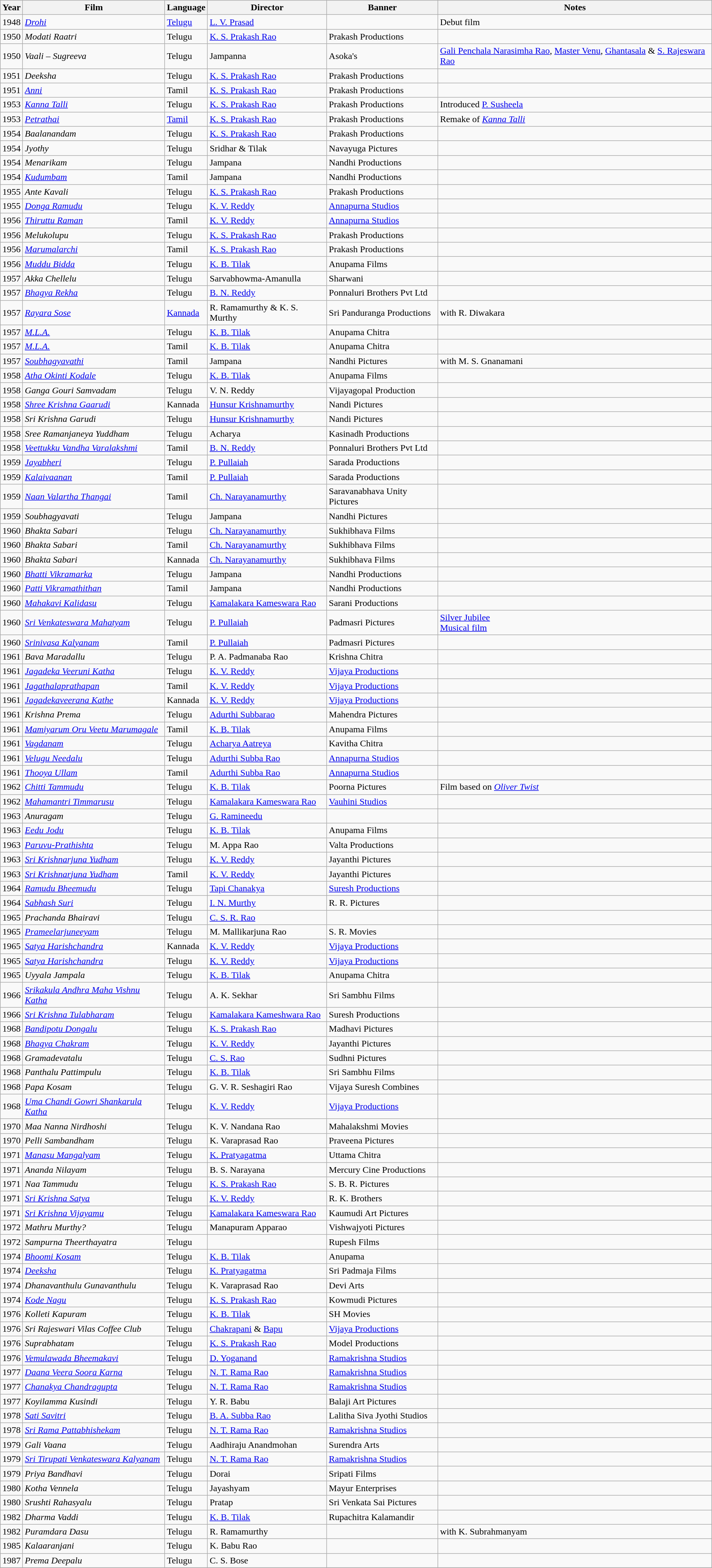<table class="wikitable sortable">
<tr>
<th>Year</th>
<th>Film</th>
<th>Language</th>
<th>Director</th>
<th>Banner</th>
<th>Notes</th>
</tr>
<tr>
<td>1948</td>
<td><em><a href='#'>Drohi</a></em></td>
<td><a href='#'>Telugu</a></td>
<td><a href='#'>L. V. Prasad</a></td>
<td></td>
<td>Debut film</td>
</tr>
<tr>
<td>1950</td>
<td><em>Modati Raatri</em></td>
<td>Telugu</td>
<td><a href='#'>K. S. Prakash Rao</a></td>
<td>Prakash Productions</td>
<td></td>
</tr>
<tr>
<td>1950</td>
<td><em>Vaali – Sugreeva</em></td>
<td>Telugu</td>
<td>Jampanna</td>
<td>Asoka's</td>
<td><a href='#'>Gali Penchala Narasimha Rao</a>, <a href='#'>Master Venu</a>, <a href='#'>Ghantasala</a> &  <a href='#'>S. Rajeswara Rao</a></td>
</tr>
<tr>
<td>1951</td>
<td><em>Deeksha</em></td>
<td>Telugu</td>
<td><a href='#'>K. S. Prakash Rao</a></td>
<td>Prakash Productions</td>
<td></td>
</tr>
<tr>
<td>1951</td>
<td><em><a href='#'>Anni</a></em></td>
<td>Tamil</td>
<td><a href='#'>K. S. Prakash Rao</a></td>
<td>Prakash Productions</td>
<td></td>
</tr>
<tr>
<td>1953</td>
<td><em><a href='#'>Kanna Talli</a></em></td>
<td>Telugu</td>
<td><a href='#'>K. S. Prakash Rao</a></td>
<td>Prakash Productions</td>
<td>Introduced <a href='#'>P. Susheela</a></td>
</tr>
<tr>
<td>1953</td>
<td><em><a href='#'>Petrathai</a></em></td>
<td><a href='#'>Tamil</a></td>
<td><a href='#'>K. S. Prakash Rao</a></td>
<td>Prakash Productions</td>
<td>Remake of <em><a href='#'>Kanna Talli</a></em></td>
</tr>
<tr>
<td>1954</td>
<td><em>Baalanandam</em></td>
<td>Telugu</td>
<td><a href='#'>K. S. Prakash Rao</a></td>
<td>Prakash Productions</td>
<td></td>
</tr>
<tr>
<td>1954</td>
<td><em>Jyothy</em></td>
<td>Telugu</td>
<td>Sridhar & Tilak</td>
<td>Navayuga Pictures</td>
<td></td>
</tr>
<tr>
<td>1954</td>
<td><em>Menarikam</em></td>
<td>Telugu</td>
<td>Jampana</td>
<td>Nandhi Productions</td>
<td></td>
</tr>
<tr>
<td>1954</td>
<td><em><a href='#'>Kudumbam</a></em></td>
<td>Tamil</td>
<td>Jampana</td>
<td>Nandhi Productions</td>
<td></td>
</tr>
<tr>
<td>1955</td>
<td><em>Ante Kavali</em></td>
<td>Telugu</td>
<td><a href='#'>K. S. Prakash Rao</a></td>
<td>Prakash Productions</td>
<td></td>
</tr>
<tr>
<td>1955</td>
<td><em><a href='#'>Donga Ramudu</a></em></td>
<td>Telugu</td>
<td><a href='#'>K. V. Reddy</a></td>
<td><a href='#'>Annapurna Studios</a></td>
<td></td>
</tr>
<tr>
<td>1956</td>
<td><em><a href='#'>Thiruttu Raman</a></em></td>
<td>Tamil</td>
<td><a href='#'>K. V. Reddy</a></td>
<td><a href='#'>Annapurna Studios</a></td>
<td></td>
</tr>
<tr>
<td>1956</td>
<td><em>Melukolupu</em></td>
<td>Telugu</td>
<td><a href='#'>K. S. Prakash Rao</a></td>
<td>Prakash Productions</td>
<td></td>
</tr>
<tr>
<td>1956</td>
<td><em><a href='#'>Marumalarchi</a></em></td>
<td>Tamil</td>
<td><a href='#'>K. S. Prakash Rao</a></td>
<td>Prakash Productions</td>
<td></td>
</tr>
<tr>
<td>1956</td>
<td><em><a href='#'>Muddu Bidda</a></em></td>
<td>Telugu</td>
<td><a href='#'>K. B. Tilak</a></td>
<td>Anupama Films</td>
<td></td>
</tr>
<tr>
<td>1957</td>
<td><em>Akka Chellelu</em></td>
<td>Telugu</td>
<td>Sarvabhowma-Amanulla</td>
<td>Sharwani</td>
<td></td>
</tr>
<tr>
<td>1957</td>
<td><em><a href='#'>Bhagya Rekha</a></em></td>
<td>Telugu</td>
<td><a href='#'>B. N. Reddy</a></td>
<td>Ponnaluri Brothers Pvt Ltd</td>
<td></td>
</tr>
<tr>
<td>1957</td>
<td><em><a href='#'>Rayara Sose</a></em></td>
<td><a href='#'>Kannada</a></td>
<td>R. Ramamurthy & K. S. Murthy</td>
<td>Sri Panduranga Productions</td>
<td>with R. Diwakara</td>
</tr>
<tr>
<td>1957</td>
<td><em><a href='#'>M.L.A.</a></em></td>
<td>Telugu</td>
<td><a href='#'>K. B. Tilak</a></td>
<td>Anupama Chitra</td>
<td></td>
</tr>
<tr>
<td>1957</td>
<td><em><a href='#'>M.L.A.</a></em></td>
<td>Tamil</td>
<td><a href='#'>K. B. Tilak</a></td>
<td>Anupama Chitra</td>
<td></td>
</tr>
<tr>
<td>1957</td>
<td><em><a href='#'>Soubhagyavathi</a></em></td>
<td>Tamil</td>
<td>Jampana</td>
<td>Nandhi Pictures</td>
<td>with M. S. Gnanamani</td>
</tr>
<tr>
<td>1958</td>
<td><em><a href='#'>Atha Okinti Kodale</a></em></td>
<td>Telugu</td>
<td><a href='#'>K. B. Tilak</a></td>
<td>Anupama Films</td>
<td></td>
</tr>
<tr>
<td>1958</td>
<td><em>Ganga Gouri Samvadam</em></td>
<td>Telugu</td>
<td>V. N. Reddy</td>
<td>Vijayagopal Production</td>
<td></td>
</tr>
<tr>
<td>1958</td>
<td><em><a href='#'>Shree Krishna Gaarudi</a></em></td>
<td>Kannada</td>
<td><a href='#'>Hunsur Krishnamurthy</a></td>
<td>Nandi Pictures</td>
<td></td>
</tr>
<tr>
<td>1958</td>
<td><em>Sri Krishna Garudi</em></td>
<td>Telugu</td>
<td><a href='#'>Hunsur Krishnamurthy</a></td>
<td>Nandi Pictures</td>
<td></td>
</tr>
<tr>
<td>1958</td>
<td><em>Sree Ramanjaneya Yuddham</em></td>
<td>Telugu</td>
<td>Acharya</td>
<td>Kasinadh Productions</td>
<td></td>
</tr>
<tr>
<td>1958</td>
<td><em><a href='#'>Veettukku Vandha Varalakshmi</a></em></td>
<td>Tamil</td>
<td><a href='#'>B. N. Reddy</a></td>
<td>Ponnaluri Brothers Pvt Ltd</td>
<td></td>
</tr>
<tr>
<td>1959</td>
<td><em><a href='#'>Jayabheri</a></em></td>
<td>Telugu</td>
<td><a href='#'>P. Pullaiah</a></td>
<td>Sarada Productions</td>
<td></td>
</tr>
<tr>
<td>1959</td>
<td><em><a href='#'>Kalaivaanan</a></em></td>
<td>Tamil</td>
<td><a href='#'>P. Pullaiah</a></td>
<td>Sarada Productions</td>
<td></td>
</tr>
<tr>
<td>1959</td>
<td><em><a href='#'>Naan Valartha Thangai</a></em></td>
<td>Tamil</td>
<td><a href='#'>Ch. Narayanamurthy</a></td>
<td>Saravanabhava Unity Pictures</td>
<td></td>
</tr>
<tr>
<td>1959</td>
<td><em>Soubhagyavati</em></td>
<td>Telugu</td>
<td>Jampana</td>
<td>Nandhi Pictures</td>
<td></td>
</tr>
<tr>
<td>1960</td>
<td><em>Bhakta Sabari</em></td>
<td>Telugu</td>
<td><a href='#'>Ch. Narayanamurthy</a></td>
<td>Sukhibhava Films</td>
<td></td>
</tr>
<tr>
<td>1960</td>
<td><em>Bhakta Sabari</em></td>
<td>Tamil</td>
<td><a href='#'>Ch. Narayanamurthy</a></td>
<td>Sukhibhava Films</td>
<td></td>
</tr>
<tr>
<td>1960</td>
<td><em>Bhakta Sabari</em></td>
<td>Kannada</td>
<td><a href='#'>Ch. Narayanamurthy</a></td>
<td>Sukhibhava Films</td>
<td></td>
</tr>
<tr>
<td>1960</td>
<td><em><a href='#'>Bhatti Vikramarka</a></em></td>
<td>Telugu</td>
<td>Jampana</td>
<td>Nandhi Productions</td>
<td></td>
</tr>
<tr>
<td>1960</td>
<td><em><a href='#'>Patti Vikramathithan</a></em></td>
<td>Tamil</td>
<td>Jampana</td>
<td>Nandhi Productions</td>
<td></td>
</tr>
<tr>
<td>1960</td>
<td><em><a href='#'>Mahakavi Kalidasu</a></em></td>
<td>Telugu</td>
<td><a href='#'>Kamalakara Kameswara Rao</a></td>
<td>Sarani Productions</td>
<td></td>
</tr>
<tr>
<td>1960</td>
<td><em><a href='#'>Sri Venkateswara Mahatyam</a></em></td>
<td>Telugu</td>
<td><a href='#'>P. Pullaiah</a></td>
<td>Padmasri Pictures</td>
<td><a href='#'>Silver Jubilee</a><br><a href='#'>Musical film</a></td>
</tr>
<tr>
<td>1960</td>
<td><em><a href='#'>Srinivasa Kalyanam</a></em></td>
<td>Tamil</td>
<td><a href='#'>P. Pullaiah</a></td>
<td>Padmasri Pictures</td>
<td></td>
</tr>
<tr>
<td>1961</td>
<td><em>Bava Maradallu</em></td>
<td>Telugu</td>
<td>P. A. Padmanaba Rao</td>
<td>Krishna Chitra</td>
<td></td>
</tr>
<tr>
<td>1961</td>
<td><em><a href='#'>Jagadeka Veeruni Katha</a></em></td>
<td>Telugu</td>
<td><a href='#'>K. V. Reddy</a></td>
<td><a href='#'>Vijaya Productions</a></td>
<td></td>
</tr>
<tr>
<td>1961</td>
<td><em><a href='#'>Jagathalaprathapan</a></em></td>
<td>Tamil</td>
<td><a href='#'>K. V. Reddy</a></td>
<td><a href='#'>Vijaya Productions</a></td>
<td></td>
</tr>
<tr>
<td>1961</td>
<td><em><a href='#'>Jagadekaveerana Kathe</a></em></td>
<td>Kannada</td>
<td><a href='#'>K. V. Reddy</a></td>
<td><a href='#'>Vijaya Productions</a></td>
<td></td>
</tr>
<tr>
<td>1961</td>
<td><em>Krishna Prema</em></td>
<td>Telugu</td>
<td><a href='#'>Adurthi Subbarao</a></td>
<td>Mahendra Pictures</td>
<td></td>
</tr>
<tr>
<td>1961</td>
<td><em><a href='#'>Mamiyarum Oru Veetu Marumagale</a></em></td>
<td>Tamil</td>
<td><a href='#'>K. B. Tilak</a></td>
<td>Anupama Films</td>
<td></td>
</tr>
<tr>
<td>1961</td>
<td><em><a href='#'>Vagdanam</a></em></td>
<td>Telugu</td>
<td><a href='#'>Acharya Aatreya</a></td>
<td>Kavitha Chitra</td>
<td></td>
</tr>
<tr>
<td>1961</td>
<td><em><a href='#'>Velugu Needalu</a></em></td>
<td>Telugu</td>
<td><a href='#'>Adurthi Subba Rao</a></td>
<td><a href='#'>Annapurna Studios</a></td>
<td></td>
</tr>
<tr>
<td>1961</td>
<td><em><a href='#'>Thooya Ullam</a></em></td>
<td>Tamil</td>
<td><a href='#'>Adurthi Subba Rao</a></td>
<td><a href='#'>Annapurna Studios</a></td>
<td></td>
</tr>
<tr>
<td>1962</td>
<td><em><a href='#'>Chitti Tammudu</a></em></td>
<td>Telugu</td>
<td><a href='#'>K. B. Tilak</a></td>
<td>Poorna Pictures</td>
<td>Film based on <em><a href='#'>Oliver Twist</a></em></td>
</tr>
<tr>
<td>1962</td>
<td><em><a href='#'>Mahamantri Timmarusu</a></em></td>
<td>Telugu</td>
<td><a href='#'>Kamalakara Kameswara Rao</a></td>
<td><a href='#'>Vauhini Studios</a></td>
<td></td>
</tr>
<tr>
<td>1963</td>
<td><em>Anuragam</em></td>
<td>Telugu</td>
<td><a href='#'>G. Ramineedu</a></td>
<td></td>
<td></td>
</tr>
<tr>
<td>1963</td>
<td><em><a href='#'>Eedu Jodu</a></em></td>
<td>Telugu</td>
<td><a href='#'>K. B. Tilak</a></td>
<td>Anupama Films</td>
<td></td>
</tr>
<tr>
<td>1963</td>
<td><em><a href='#'>Paruvu-Prathishta</a></em></td>
<td>Telugu</td>
<td>M. Appa Rao</td>
<td>Valta Productions</td>
<td></td>
</tr>
<tr>
<td>1963</td>
<td><em><a href='#'>Sri Krishnarjuna Yudham</a></em></td>
<td>Telugu</td>
<td><a href='#'>K. V. Reddy</a></td>
<td>Jayanthi Pictures</td>
<td></td>
</tr>
<tr>
<td>1963</td>
<td><em><a href='#'>Sri Krishnarjuna Yudham</a></em></td>
<td>Tamil</td>
<td><a href='#'>K. V. Reddy</a></td>
<td>Jayanthi Pictures</td>
<td></td>
</tr>
<tr>
<td>1964</td>
<td><em><a href='#'>Ramudu Bheemudu</a></em></td>
<td>Telugu</td>
<td><a href='#'>Tapi Chanakya</a></td>
<td><a href='#'>Suresh Productions</a></td>
<td></td>
</tr>
<tr>
<td>1964</td>
<td><em><a href='#'>Sabhash Suri</a></em></td>
<td>Telugu</td>
<td><a href='#'>I. N. Murthy</a></td>
<td>R. R. Pictures</td>
<td></td>
</tr>
<tr>
<td>1965</td>
<td><em>Prachanda Bhairavi</em></td>
<td>Telugu</td>
<td><a href='#'>C. S. R. Rao</a></td>
<td></td>
<td></td>
</tr>
<tr>
<td>1965</td>
<td><em><a href='#'>Prameelarjuneeyam</a></em></td>
<td>Telugu</td>
<td>M. Mallikarjuna Rao</td>
<td>S. R. Movies</td>
<td></td>
</tr>
<tr>
<td>1965</td>
<td><em><a href='#'>Satya Harishchandra</a></em></td>
<td>Kannada</td>
<td><a href='#'>K. V. Reddy</a></td>
<td><a href='#'>Vijaya Productions</a></td>
<td></td>
</tr>
<tr>
<td>1965</td>
<td><em><a href='#'>Satya Harishchandra</a></em></td>
<td>Telugu</td>
<td><a href='#'>K. V. Reddy</a></td>
<td><a href='#'>Vijaya Productions</a></td>
<td></td>
</tr>
<tr>
<td>1965</td>
<td><em>Uyyala Jampala</em></td>
<td>Telugu</td>
<td><a href='#'>K. B. Tilak</a></td>
<td>Anupama Chitra</td>
<td></td>
</tr>
<tr>
<td>1966</td>
<td><em><a href='#'>Srikakula Andhra Maha Vishnu Katha</a></em></td>
<td>Telugu</td>
<td>A. K. Sekhar</td>
<td>Sri Sambhu Films</td>
<td></td>
</tr>
<tr>
<td>1966</td>
<td><em><a href='#'>Sri Krishna Tulabharam</a></em></td>
<td>Telugu</td>
<td><a href='#'>Kamalakara Kameshwara Rao</a></td>
<td>Suresh Productions</td>
<td></td>
</tr>
<tr>
<td>1968</td>
<td><em><a href='#'>Bandipotu Dongalu</a></em></td>
<td>Telugu</td>
<td><a href='#'>K. S. Prakash Rao</a></td>
<td>Madhavi Pictures</td>
<td></td>
</tr>
<tr>
<td>1968</td>
<td><em><a href='#'>Bhagya Chakram</a></em></td>
<td>Telugu</td>
<td><a href='#'>K. V. Reddy</a></td>
<td>Jayanthi Pictures</td>
<td></td>
</tr>
<tr>
<td>1968</td>
<td><em>Gramadevatalu</em></td>
<td>Telugu</td>
<td><a href='#'>C. S. Rao</a></td>
<td>Sudhni Pictures</td>
<td></td>
</tr>
<tr>
<td>1968</td>
<td><em>Panthalu Pattimpulu</em></td>
<td>Telugu</td>
<td><a href='#'>K. B. Tilak</a></td>
<td>Sri Sambhu Films</td>
<td></td>
</tr>
<tr>
<td>1968</td>
<td><em>Papa Kosam</em></td>
<td>Telugu</td>
<td>G. V. R. Seshagiri Rao</td>
<td>Vijaya Suresh Combines</td>
<td></td>
</tr>
<tr>
<td>1968</td>
<td><em><a href='#'>Uma Chandi Gowri Shankarula Katha</a></em></td>
<td>Telugu</td>
<td><a href='#'>K. V. Reddy</a></td>
<td><a href='#'>Vijaya Productions</a></td>
<td></td>
</tr>
<tr>
<td>1970</td>
<td><em>Maa Nanna Nirdhoshi</em></td>
<td>Telugu</td>
<td>K. V. Nandana Rao</td>
<td>Mahalakshmi Movies</td>
<td></td>
</tr>
<tr>
<td>1970</td>
<td><em>Pelli Sambandham</em></td>
<td>Telugu</td>
<td>K. Varaprasad Rao</td>
<td>Praveena Pictures</td>
<td></td>
</tr>
<tr>
<td>1971</td>
<td><em><a href='#'>Manasu Mangalyam</a></em></td>
<td>Telugu</td>
<td><a href='#'>K. Pratyagatma</a></td>
<td>Uttama Chitra</td>
<td></td>
</tr>
<tr>
<td>1971</td>
<td><em>Ananda Nilayam</em></td>
<td>Telugu</td>
<td>B. S. Narayana</td>
<td>Mercury Cine Productions</td>
<td></td>
</tr>
<tr>
<td>1971</td>
<td><em>Naa Tammudu</em></td>
<td>Telugu</td>
<td><a href='#'>K. S. Prakash Rao</a></td>
<td>S. B. R. Pictures</td>
<td></td>
</tr>
<tr>
<td>1971</td>
<td><em><a href='#'>Sri Krishna Satya</a></em></td>
<td>Telugu</td>
<td><a href='#'>K. V. Reddy</a></td>
<td>R. K. Brothers</td>
<td></td>
</tr>
<tr>
<td>1971</td>
<td><em><a href='#'>Sri Krishna Vijayamu</a></em></td>
<td>Telugu</td>
<td><a href='#'>Kamalakara Kameswara Rao</a></td>
<td>Kaumudi Art Pictures</td>
<td></td>
</tr>
<tr>
<td>1972</td>
<td><em>Mathru Murthy?</em></td>
<td>Telugu</td>
<td>Manapuram Apparao</td>
<td>Vishwajyoti Pictures</td>
<td></td>
</tr>
<tr>
<td>1972</td>
<td><em>Sampurna Theerthayatra</em></td>
<td>Telugu</td>
<td></td>
<td>Rupesh Films</td>
<td></td>
</tr>
<tr>
<td>1974</td>
<td><em><a href='#'>Bhoomi Kosam</a></em></td>
<td>Telugu</td>
<td><a href='#'>K. B. Tilak</a></td>
<td>Anupama</td>
<td></td>
</tr>
<tr>
<td>1974</td>
<td><em><a href='#'>Deeksha</a></em></td>
<td>Telugu</td>
<td><a href='#'>K. Pratyagatma</a></td>
<td>Sri Padmaja Films</td>
<td></td>
</tr>
<tr>
<td>1974</td>
<td><em>Dhanavanthulu Gunavanthulu</em></td>
<td>Telugu</td>
<td>K. Varaprasad Rao</td>
<td>Devi Arts</td>
<td></td>
</tr>
<tr>
<td>1974</td>
<td><em><a href='#'>Kode Nagu</a></em></td>
<td>Telugu</td>
<td><a href='#'>K. S. Prakash Rao</a></td>
<td>Kowmudi Pictures</td>
<td></td>
</tr>
<tr>
<td>1976</td>
<td><em>Kolleti Kapuram</em></td>
<td>Telugu</td>
<td><a href='#'>K. B. Tilak</a></td>
<td>SH Movies</td>
<td></td>
</tr>
<tr>
<td>1976</td>
<td><em>Sri Rajeswari Vilas Coffee Club</em></td>
<td>Telugu</td>
<td><a href='#'>Chakrapani</a> & <a href='#'>Bapu</a></td>
<td><a href='#'>Vijaya Productions</a></td>
<td></td>
</tr>
<tr>
<td>1976</td>
<td><em>Suprabhatam</em></td>
<td>Telugu</td>
<td><a href='#'>K. S. Prakash Rao</a></td>
<td>Model Productions</td>
<td></td>
</tr>
<tr>
<td>1976</td>
<td><em><a href='#'>Vemulawada Bheemakavi</a></em></td>
<td>Telugu</td>
<td><a href='#'>D. Yoganand</a></td>
<td><a href='#'>Ramakrishna Studios</a></td>
<td></td>
</tr>
<tr>
<td>1977</td>
<td><em><a href='#'>Daana Veera Soora Karna</a></em></td>
<td>Telugu</td>
<td><a href='#'>N. T. Rama Rao</a></td>
<td><a href='#'>Ramakrishna Studios</a></td>
<td></td>
</tr>
<tr>
<td>1977</td>
<td><em><a href='#'>Chanakya Chandragupta</a></em></td>
<td>Telugu</td>
<td><a href='#'>N. T. Rama Rao</a></td>
<td><a href='#'>Ramakrishna Studios</a></td>
<td></td>
</tr>
<tr>
<td>1977</td>
<td><em>Koyilamma Kusindi</em></td>
<td>Telugu</td>
<td>Y. R. Babu</td>
<td>Balaji Art Pictures</td>
<td></td>
</tr>
<tr>
<td>1978</td>
<td><em><a href='#'>Sati Savitri</a></em></td>
<td>Telugu</td>
<td><a href='#'>B. A. Subba Rao</a></td>
<td>Lalitha Siva Jyothi Studios</td>
<td></td>
</tr>
<tr>
<td>1978</td>
<td><em><a href='#'>Sri Rama Pattabhishekam</a></em></td>
<td>Telugu</td>
<td><a href='#'>N. T. Rama Rao</a></td>
<td><a href='#'>Ramakrishna Studios</a></td>
<td></td>
</tr>
<tr>
<td>1979</td>
<td><em>Gali Vaana</em></td>
<td>Telugu</td>
<td>Aadhiraju Anandmohan</td>
<td>Surendra Arts</td>
<td></td>
</tr>
<tr>
<td>1979</td>
<td><em><a href='#'>Sri Tirupati Venkateswara Kalyanam</a></em></td>
<td>Telugu</td>
<td><a href='#'>N. T. Rama Rao</a></td>
<td><a href='#'>Ramakrishna Studios</a></td>
<td></td>
</tr>
<tr>
<td>1979</td>
<td><em>Priya Bandhavi</em></td>
<td>Telugu</td>
<td>Dorai</td>
<td>Sripati Films</td>
<td></td>
</tr>
<tr>
<td>1980</td>
<td><em>Kotha Vennela</em></td>
<td>Telugu</td>
<td>Jayashyam</td>
<td>Mayur Enterprises</td>
<td></td>
</tr>
<tr>
<td>1980</td>
<td><em>Srushti Rahasyalu</em></td>
<td>Telugu</td>
<td>Pratap</td>
<td>Sri Venkata Sai Pictures</td>
<td></td>
</tr>
<tr>
<td>1982</td>
<td><em>Dharma Vaddi</em></td>
<td>Telugu</td>
<td><a href='#'>K. B. Tilak</a></td>
<td>Rupachitra Kalamandir</td>
<td></td>
</tr>
<tr>
<td>1982</td>
<td><em>Puramdara Dasu</em></td>
<td>Telugu</td>
<td>R. Ramamurthy</td>
<td></td>
<td>with K. Subrahmanyam</td>
</tr>
<tr>
<td>1985</td>
<td><em>Kalaaranjani</em></td>
<td>Telugu</td>
<td>K. Babu Rao</td>
<td></td>
<td></td>
</tr>
<tr>
<td>1987</td>
<td><em>Prema Deepalu</em></td>
<td>Telugu</td>
<td>C. S. Bose</td>
<td></td>
<td></td>
</tr>
<tr>
</tr>
</table>
